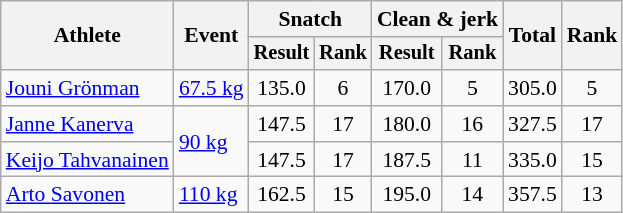<table class="wikitable" style="font-size:90%">
<tr>
<th rowspan="2">Athlete</th>
<th rowspan="2">Event</th>
<th colspan="2">Snatch</th>
<th colspan="2">Clean & jerk</th>
<th rowspan="2">Total</th>
<th rowspan="2">Rank</th>
</tr>
<tr style="font-size:95%">
<th>Result</th>
<th>Rank</th>
<th>Result</th>
<th>Rank</th>
</tr>
<tr align=center>
<td align=left><a href='#'>Jouni Grönman</a></td>
<td align=left><a href='#'>67.5 kg</a></td>
<td>135.0</td>
<td>6</td>
<td>170.0</td>
<td>5</td>
<td>305.0</td>
<td>5</td>
</tr>
<tr align=center>
<td align=left><a href='#'>Janne Kanerva</a></td>
<td align=left rowspan=2><a href='#'>90 kg</a></td>
<td>147.5</td>
<td>17</td>
<td>180.0</td>
<td>16</td>
<td>327.5</td>
<td>17</td>
</tr>
<tr align=center>
<td align=left><a href='#'>Keijo Tahvanainen</a></td>
<td>147.5</td>
<td>17</td>
<td>187.5</td>
<td>11</td>
<td>335.0</td>
<td>15</td>
</tr>
<tr align=center>
<td align=left><a href='#'>Arto Savonen</a></td>
<td align=left><a href='#'>110 kg</a></td>
<td>162.5</td>
<td>15</td>
<td>195.0</td>
<td>14</td>
<td>357.5</td>
<td>13</td>
</tr>
</table>
